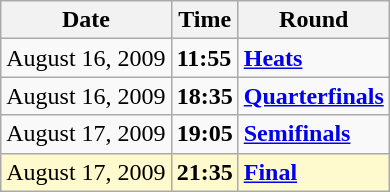<table class="wikitable">
<tr>
<th>Date</th>
<th>Time</th>
<th>Round</th>
</tr>
<tr>
<td>August 16, 2009</td>
<td><strong>11:55</strong></td>
<td><strong><a href='#'>Heats</a></strong></td>
</tr>
<tr>
<td>August 16, 2009</td>
<td><strong>18:35</strong></td>
<td><strong><a href='#'>Quarterfinals</a></strong></td>
</tr>
<tr>
<td>August 17, 2009</td>
<td><strong>19:05</strong></td>
<td><strong><a href='#'>Semifinals</a></strong></td>
</tr>
<tr style=background:lemonchiffon>
<td>August 17, 2009</td>
<td><strong>21:35</strong></td>
<td><strong><a href='#'>Final</a></strong></td>
</tr>
</table>
